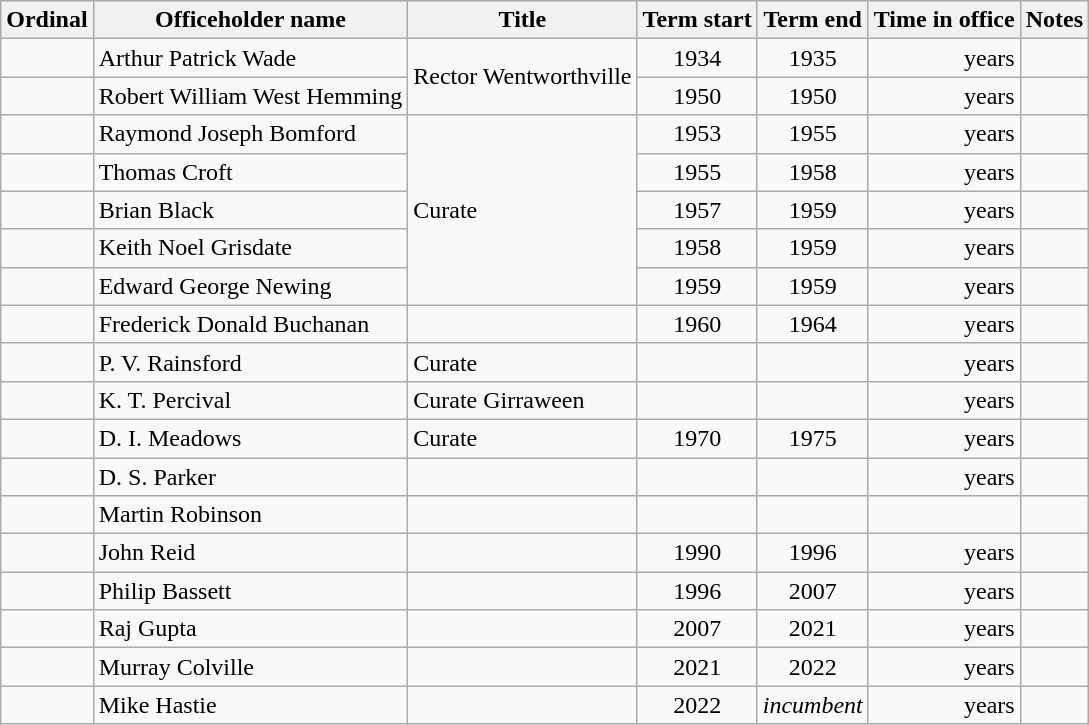<table class="wikitable sortable">
<tr>
<th>Ordinal</th>
<th>Officeholder name</th>
<th>Title</th>
<th>Term start</th>
<th>Term end</th>
<th>Time in office</th>
<th>Notes</th>
</tr>
<tr>
<td align=center></td>
<td>Arthur Patrick Wade</td>
<td rowspan=2>Rector Wentworthville</td>
<td align=center>1934</td>
<td align=center>1935</td>
<td align=right> years</td>
<td></td>
</tr>
<tr>
<td align=center></td>
<td>Robert William West Hemming</td>
<td align=center>1950</td>
<td align=center>1950</td>
<td align=right> years</td>
<td></td>
</tr>
<tr>
<td align=center></td>
<td>Raymond Joseph Bomford</td>
<td rowspan=5>Curate</td>
<td align=center>1953</td>
<td align=center>1955</td>
<td align=right> years</td>
<td></td>
</tr>
<tr>
<td align=center></td>
<td>Thomas Croft</td>
<td align=center>1955</td>
<td align=center>1958</td>
<td align=right> years</td>
<td></td>
</tr>
<tr>
<td align=center></td>
<td>Brian Black</td>
<td align=center>1957</td>
<td align=center>1959</td>
<td align=right> years</td>
<td></td>
</tr>
<tr>
<td align=center></td>
<td>Keith Noel Grisdate</td>
<td align=center>1958</td>
<td align=center>1959</td>
<td align=right> years</td>
<td></td>
</tr>
<tr>
<td align=center></td>
<td>Edward George Newing</td>
<td align=center>1959</td>
<td align=center>1959</td>
<td align=right> years</td>
<td></td>
</tr>
<tr>
<td align=center></td>
<td>Frederick Donald Buchanan</td>
<td></td>
<td align=center>1960</td>
<td align=center>1964</td>
<td align=right> years</td>
<td></td>
</tr>
<tr>
<td align=center></td>
<td>P. V. Rainsford</td>
<td>Curate<br></td>
<td align=center></td>
<td align=center></td>
<td align=right> years</td>
<td></td>
</tr>
<tr>
<td align=center></td>
<td>K. T. Percival</td>
<td>Curate Girraween<br></td>
<td align=center></td>
<td align=center></td>
<td align=right> years</td>
<td></td>
</tr>
<tr>
<td align=center></td>
<td>D. I. Meadows</td>
<td>Curate</td>
<td align=center>1970</td>
<td align=center>1975</td>
<td align=right> years</td>
<td></td>
</tr>
<tr>
<td align=center></td>
<td>D. S. Parker</td>
<td></td>
<td align=center></td>
<td align=center></td>
<td align=right> years</td>
<td></td>
</tr>
<tr>
<td align=center></td>
<td>Martin Robinson</td>
<td></td>
<td align=center></td>
<td align=center></td>
<td align=right></td>
<td></td>
</tr>
<tr>
<td align=center></td>
<td>John Reid</td>
<td></td>
<td align=center>1990</td>
<td align=center>1996</td>
<td align=right> years</td>
<td></td>
</tr>
<tr>
<td align=center></td>
<td>Philip Bassett</td>
<td></td>
<td align=center>1996</td>
<td align=center>2007</td>
<td align=right> years</td>
<td></td>
</tr>
<tr>
<td align=center></td>
<td>Raj Gupta</td>
<td></td>
<td align=center>2007</td>
<td align=center>2021</td>
<td align=right> years</td>
<td></td>
</tr>
<tr>
<td align=center></td>
<td>Murray Colville</td>
<td></td>
<td align=center>2021</td>
<td align=center>2022</td>
<td align=right> years</td>
<td></td>
</tr>
<tr>
<td align=center></td>
<td>Mike Hastie</td>
<td></td>
<td align=center>2022</td>
<td align=center><em>incumbent</em></td>
<td align=right> years</td>
<td></td>
</tr>
</table>
